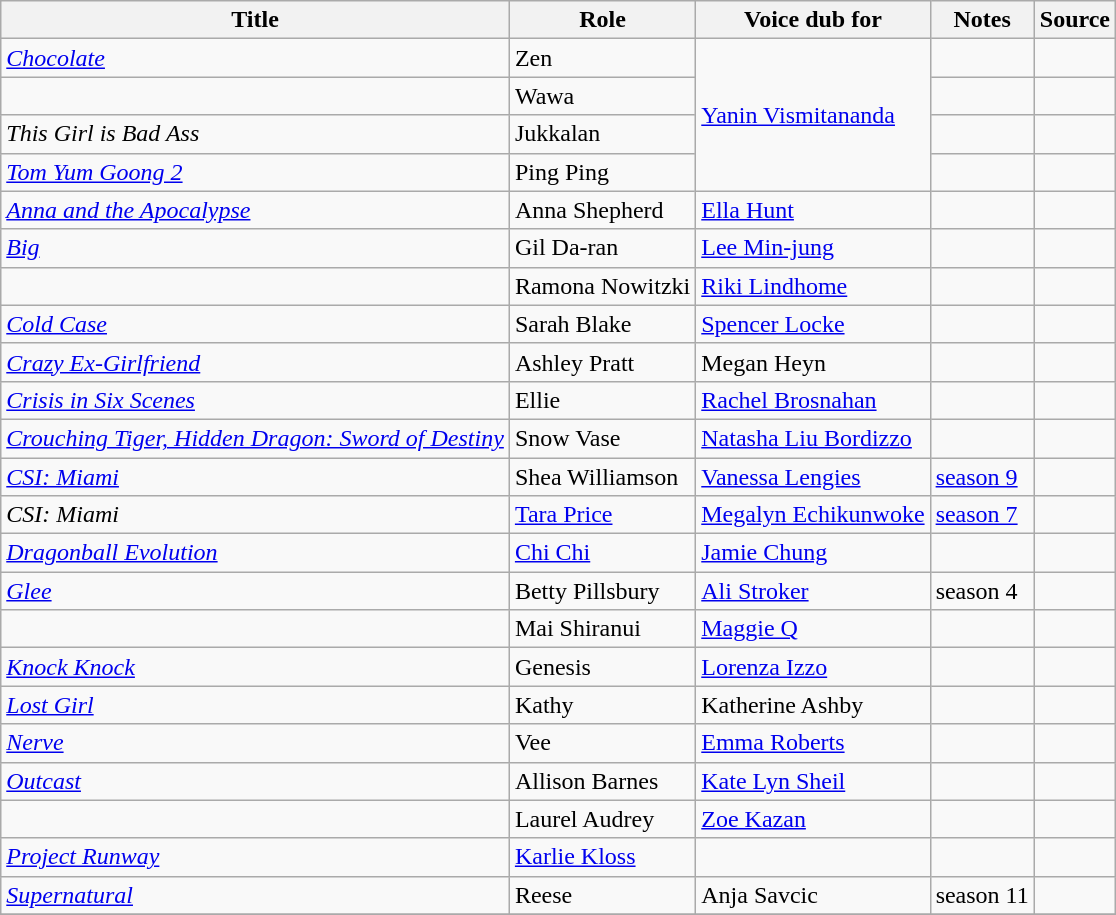<table class="wikitable sortable plainrowheaders">
<tr>
<th>Title</th>
<th>Role</th>
<th class="unsortable">Voice dub for</th>
<th class="unsortable">Notes</th>
<th class="unsortable">Source</th>
</tr>
<tr>
<td><em><a href='#'>Chocolate</a></em></td>
<td>Zen</td>
<td rowspan=4><a href='#'>Yanin Vismitananda</a></td>
<td></td>
<td></td>
</tr>
<tr>
<td><em></em></td>
<td>Wawa</td>
<td></td>
<td></td>
</tr>
<tr>
<td><em>This Girl is Bad Ass</em></td>
<td>Jukkalan</td>
<td></td>
<td></td>
</tr>
<tr>
<td><em><a href='#'>Tom Yum Goong 2</a></em></td>
<td>Ping Ping</td>
<td></td>
<td></td>
</tr>
<tr>
<td><em><a href='#'>Anna and the Apocalypse</a></em></td>
<td>Anna Shepherd</td>
<td><a href='#'>Ella Hunt</a></td>
<td></td>
<td></td>
</tr>
<tr>
<td><em><a href='#'>Big</a></em></td>
<td>Gil Da-ran</td>
<td><a href='#'>Lee Min-jung</a></td>
<td></td>
<td></td>
</tr>
<tr>
<td><em></em></td>
<td>Ramona Nowitzki</td>
<td><a href='#'>Riki Lindhome</a></td>
<td></td>
<td></td>
</tr>
<tr>
<td><em><a href='#'>Cold Case</a></em></td>
<td>Sarah Blake</td>
<td><a href='#'>Spencer Locke</a></td>
<td></td>
<td></td>
</tr>
<tr>
<td><em><a href='#'>Crazy Ex-Girlfriend</a></em></td>
<td>Ashley Pratt</td>
<td>Megan Heyn</td>
<td></td>
<td></td>
</tr>
<tr>
<td><em><a href='#'>Crisis in Six Scenes</a></em></td>
<td>Ellie</td>
<td><a href='#'>Rachel Brosnahan</a></td>
<td></td>
<td></td>
</tr>
<tr>
<td><em><a href='#'>Crouching Tiger, Hidden Dragon: Sword of Destiny</a></em></td>
<td>Snow Vase</td>
<td><a href='#'>Natasha Liu Bordizzo</a></td>
<td></td>
<td></td>
</tr>
<tr>
<td><em><a href='#'>CSI: Miami</a></em></td>
<td>Shea Williamson</td>
<td><a href='#'>Vanessa Lengies</a></td>
<td><a href='#'>season 9</a></td>
<td></td>
</tr>
<tr>
<td><em>CSI: Miami</em></td>
<td><a href='#'>Tara Price</a></td>
<td><a href='#'>Megalyn Echikunwoke</a></td>
<td><a href='#'>season 7</a></td>
<td></td>
</tr>
<tr>
<td><em><a href='#'>Dragonball Evolution</a></em></td>
<td><a href='#'>Chi Chi</a></td>
<td><a href='#'>Jamie Chung</a></td>
<td></td>
<td></td>
</tr>
<tr>
<td><em><a href='#'>Glee</a></em></td>
<td>Betty Pillsbury</td>
<td><a href='#'>Ali Stroker</a></td>
<td>season 4</td>
<td></td>
</tr>
<tr>
<td><em></em></td>
<td>Mai Shiranui</td>
<td><a href='#'>Maggie Q</a></td>
<td></td>
<td></td>
</tr>
<tr>
<td><em><a href='#'>Knock Knock</a></em></td>
<td>Genesis</td>
<td><a href='#'>Lorenza Izzo</a></td>
<td></td>
<td></td>
</tr>
<tr>
<td><em><a href='#'>Lost Girl</a></em></td>
<td>Kathy</td>
<td>Katherine Ashby</td>
<td></td>
<td></td>
</tr>
<tr>
<td><em><a href='#'>Nerve</a></em></td>
<td>Vee</td>
<td><a href='#'>Emma Roberts</a></td>
<td></td>
<td></td>
</tr>
<tr>
<td><em><a href='#'>Outcast</a></em></td>
<td>Allison Barnes</td>
<td><a href='#'>Kate Lyn Sheil</a></td>
<td></td>
<td></td>
</tr>
<tr>
<td><em></em></td>
<td>Laurel Audrey</td>
<td><a href='#'>Zoe Kazan</a></td>
<td></td>
<td></td>
</tr>
<tr>
<td><em><a href='#'>Project Runway</a></em></td>
<td><a href='#'>Karlie Kloss</a></td>
<td></td>
<td></td>
<td></td>
</tr>
<tr>
<td><em><a href='#'>Supernatural</a></em></td>
<td>Reese</td>
<td>Anja Savcic</td>
<td>season 11</td>
<td></td>
</tr>
<tr>
</tr>
</table>
